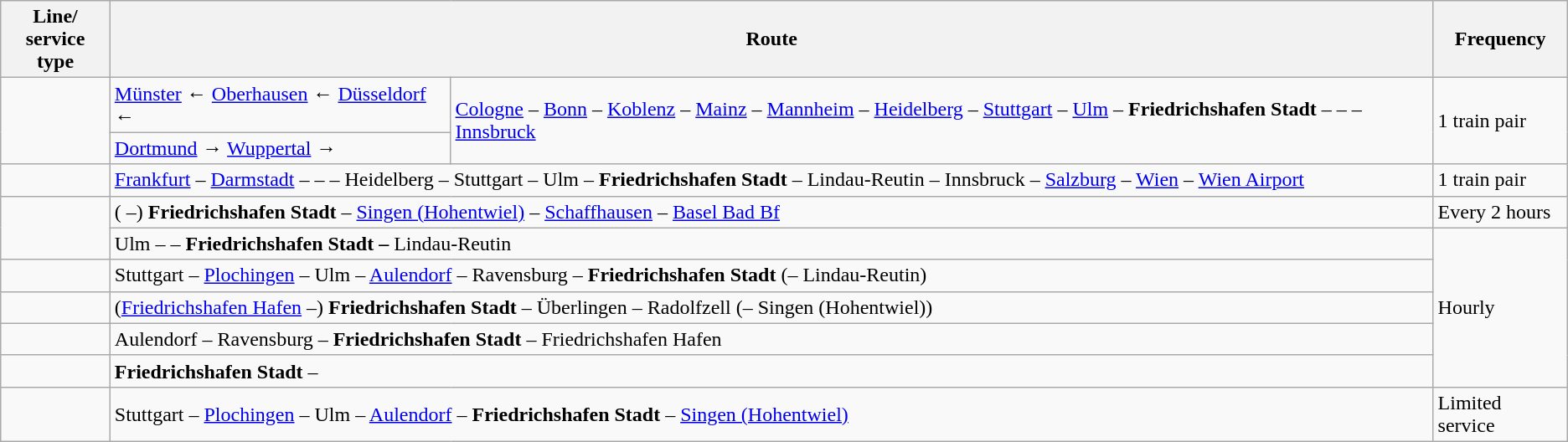<table class="wikitable">
<tr class="hintergrundfarbe6">
<th>Line/<br>service type</th>
<th colspan=2>Route</th>
<th>Frequency</th>
</tr>
<tr>
<td rowspan=2 align="center"></td>
<td><a href='#'>Münster</a> ← <a href='#'>Oberhausen</a> ← <a href='#'>Düsseldorf</a> ←</td>
<td rowspan="2"><a href='#'>Cologne</a> – <a href='#'>Bonn</a> – <a href='#'>Koblenz</a> – <a href='#'>Mainz</a> – <a href='#'>Mannheim</a> – <a href='#'>Heidelberg</a> – <a href='#'>Stuttgart</a> – <a href='#'>Ulm</a> – <strong>Friedrichshafen Stadt</strong> –  –  –  <a href='#'>Innsbruck</a></td>
<td rowspan="2">1 train pair</td>
</tr>
<tr>
<td><a href='#'>Dortmund</a> → <a href='#'>Wuppertal</a> →</td>
</tr>
<tr>
<td align="center"></td>
<td colspan=2><a href='#'>Frankfurt</a> – <a href='#'>Darmstadt</a> –  –  – Heidelberg – Stuttgart – Ulm – <strong>Friedrichshafen Stadt</strong> – Lindau-Reutin – Innsbruck – <a href='#'>Salzburg</a> – <a href='#'>Wien</a> – <a href='#'>Wien Airport</a></td>
<td>1 train pair</td>
</tr>
<tr>
<td rowspan="2" align="center"></td>
<td colspan=2>( –) <strong>Friedrichshafen Stadt</strong> – <a href='#'>Singen (Hohentwiel)</a> – <a href='#'>Schaffhausen</a> – <a href='#'>Basel Bad Bf</a></td>
<td>Every 2 hours</td>
</tr>
<tr>
<td colspan=2>Ulm –   – <strong>Friedrichshafen Stadt –</strong> Lindau-Reutin</td>
<td rowspan=5>Hourly</td>
</tr>
<tr>
<td align="center"></td>
<td colspan=2>Stuttgart – <a href='#'>Plochingen</a> – Ulm – <a href='#'>Aulendorf</a> – Ravensburg – <strong>Friedrichshafen Stadt</strong> (– Lindau-Reutin)</td>
</tr>
<tr>
<td align="center"></td>
<td colspan=2>(<a href='#'>Friedrichshafen Hafen</a> –) <strong>Friedrichshafen Stadt</strong> – Überlingen – Radolfzell (– Singen (Hohentwiel))</td>
</tr>
<tr>
<td align="center"></td>
<td colspan=2>Aulendorf – Ravensburg – <strong>Friedrichshafen Stadt</strong> – Friedrichshafen Hafen</td>
</tr>
<tr>
<td align="center"></td>
<td colspan=2><strong>Friedrichshafen Stadt</strong> – </td>
</tr>
<tr>
<td align="center"></td>
<td colspan=2>Stuttgart – <a href='#'>Plochingen</a> – Ulm – <a href='#'>Aulendorf</a> – <strong>Friedrichshafen Stadt</strong> – <a href='#'>Singen (Hohentwiel)</a></td>
<td>Limited service</td>
</tr>
</table>
